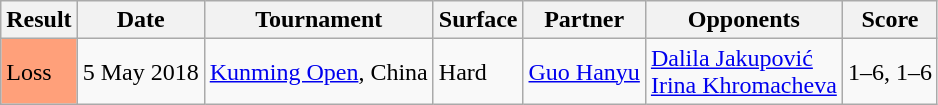<table class="sortable wikitable">
<tr>
<th>Result</th>
<th>Date</th>
<th>Tournament</th>
<th>Surface</th>
<th>Partner</th>
<th>Opponents</th>
<th>Score</th>
</tr>
<tr>
<td style="background:#ffa07a;">Loss</td>
<td>5 May 2018</td>
<td><a href='#'>Kunming Open</a>, China</td>
<td>Hard</td>
<td> <a href='#'>Guo Hanyu</a></td>
<td> <a href='#'>Dalila Jakupović</a> <br>  <a href='#'>Irina Khromacheva</a></td>
<td>1–6, 1–6</td>
</tr>
</table>
